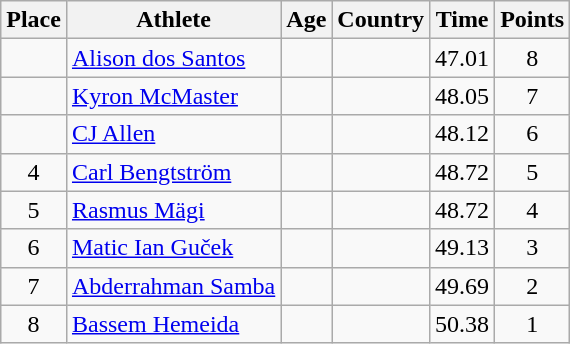<table class="wikitable mw-datatable sortable">
<tr>
<th>Place</th>
<th>Athlete</th>
<th>Age</th>
<th>Country</th>
<th>Time</th>
<th>Points</th>
</tr>
<tr>
<td align=center></td>
<td><a href='#'>Alison dos Santos</a></td>
<td></td>
<td></td>
<td>47.01</td>
<td align=center>8</td>
</tr>
<tr>
<td align=center></td>
<td><a href='#'>Kyron McMaster</a></td>
<td></td>
<td></td>
<td>48.05</td>
<td align=center>7</td>
</tr>
<tr>
<td align=center></td>
<td><a href='#'>CJ Allen</a></td>
<td></td>
<td></td>
<td>48.12</td>
<td align=center>6</td>
</tr>
<tr>
<td align=center>4</td>
<td><a href='#'>Carl Bengtström</a></td>
<td></td>
<td></td>
<td>48.72</td>
<td align=center>5</td>
</tr>
<tr>
<td align=center>5</td>
<td><a href='#'>Rasmus Mägi</a></td>
<td></td>
<td></td>
<td>48.72</td>
<td align=center>4</td>
</tr>
<tr>
<td align=center>6</td>
<td><a href='#'>Matic Ian Guček</a></td>
<td></td>
<td></td>
<td>49.13</td>
<td align=center>3</td>
</tr>
<tr>
<td align=center>7</td>
<td><a href='#'>Abderrahman Samba</a></td>
<td></td>
<td></td>
<td>49.69</td>
<td align=center>2</td>
</tr>
<tr>
<td align=center>8</td>
<td><a href='#'>Bassem Hemeida</a></td>
<td></td>
<td></td>
<td>50.38</td>
<td align=center>1</td>
</tr>
</table>
